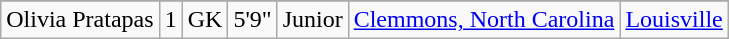<table class="wikitable sortable" style="text-align:center;" border="1">
<tr align=center>
</tr>
<tr>
<td>Olivia Pratapas</td>
<td>1</td>
<td>GK</td>
<td>5'9"</td>
<td>Junior</td>
<td><a href='#'>Clemmons, North Carolina</a></td>
<td><a href='#'>Louisville</a></td>
</tr>
</table>
